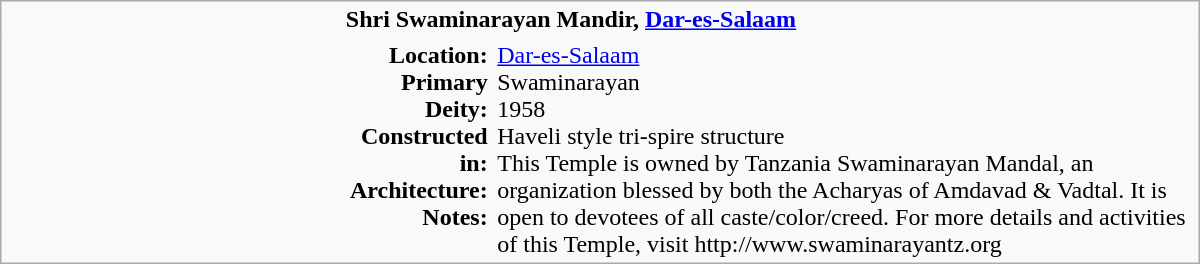<table class="wikitable plain" border="0" width="800">
<tr>
</tr>
<tr>
<td width="220px" rowspan="2" style="border:none;"></td>
<td valign="top" colspan=2 style="border:none;"><strong>Shri Swaminarayan Mandir, <a href='#'>Dar-es-Salaam</a></strong></td>
</tr>
<tr>
<td valign="top" style="text-align:right; border:none;"><strong>Location:</strong><br><strong>Primary Deity:</strong><br><strong>Constructed in:</strong><br><strong>Architecture:</strong><br><strong>Notes:</strong></td>
<td valign="top" style="border:none;"><a href='#'>Dar-es-Salaam</a> <br>Swaminarayan <br>1958 <br>Haveli style tri-spire structure <br>This Temple is owned by Tanzania Swaminarayan Mandal, an organization blessed by both the Acharyas of Amdavad & Vadtal. It is open to devotees of all caste/color/creed. For more details and activities of this Temple, visit http://www.swaminarayantz.org</td>
</tr>
</table>
